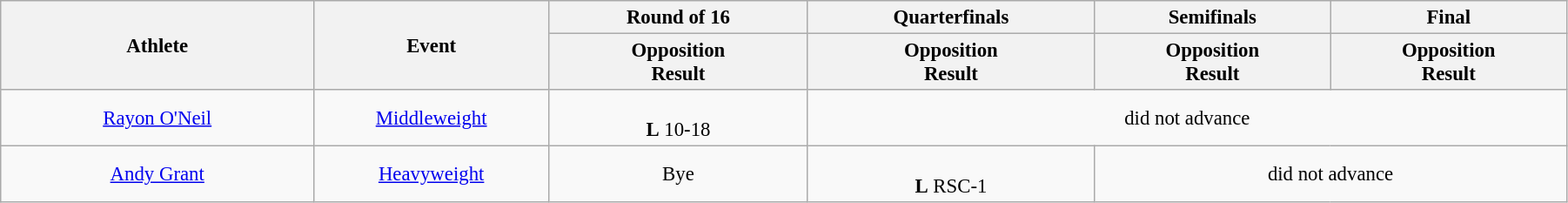<table class="wikitable" style="font-size:95%; text-align:center;" width="95%">
<tr>
<th rowspan="2">Athlete</th>
<th rowspan="2">Event</th>
<th>Round of 16</th>
<th>Quarterfinals</th>
<th>Semifinals</th>
<th>Final</th>
</tr>
<tr>
<th>Opposition<br>Result</th>
<th>Opposition<br>Result</th>
<th>Opposition<br>Result</th>
<th>Opposition<br>Result</th>
</tr>
<tr>
<td width=20%><a href='#'>Rayon O'Neil</a></td>
<td width=15%><a href='#'>Middleweight</a></td>
<td><br><strong>L</strong> 10-18</td>
<td colspan=3>did not advance</td>
</tr>
<tr>
<td width=20%><a href='#'>Andy Grant</a></td>
<td width=15%><a href='#'>Heavyweight</a></td>
<td>Bye</td>
<td><br><strong>L</strong> RSC-1</td>
<td colspan=2>did not advance</td>
</tr>
</table>
